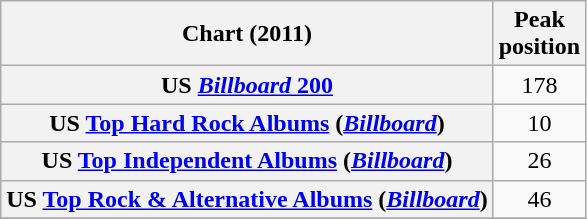<table class="wikitable sortable plainrowheaders" style="text-align:center">
<tr>
<th scope="col">Chart (2011)</th>
<th scope="col">Peak<br>position</th>
</tr>
<tr>
<th scope="row">US <a href='#'><em>Billboard</em> 200</a></th>
<td align="center">178</td>
</tr>
<tr>
<th scope="row">US <a href='#'>Top Hard Rock Albums</a> (<em><a href='#'>Billboard</a></em>)</th>
<td align="center">10</td>
</tr>
<tr>
<th scope="row">US <a href='#'>Top Independent Albums</a> (<em><a href='#'>Billboard</a></em>)</th>
<td align="center">26</td>
</tr>
<tr>
<th scope="row">US <a href='#'>Top Rock & Alternative Albums</a> (<em><a href='#'>Billboard</a></em>)</th>
<td align="center">46</td>
</tr>
<tr>
</tr>
</table>
